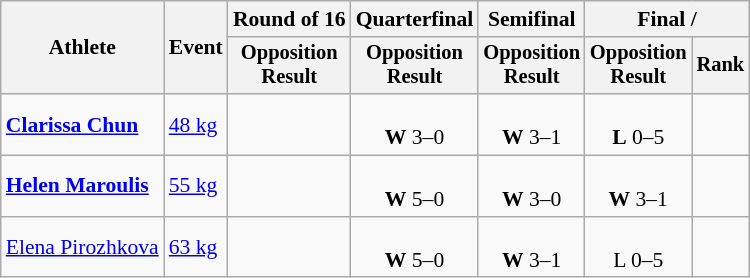<table class=wikitable style=font-size:90%;text-align:center>
<tr>
<th rowspan=2>Athlete</th>
<th rowspan=2>Event</th>
<th>Round of 16</th>
<th>Quarterfinal</th>
<th>Semifinal</th>
<th colspan=2>Final / </th>
</tr>
<tr style=font-size:95%>
<th>Opposition<br>Result</th>
<th>Opposition<br>Result</th>
<th>Opposition<br>Result</th>
<th>Opposition<br>Result</th>
<th>Rank</th>
</tr>
<tr>
<td align=left><strong><a href='#'>Clarissa Chun</a></strong></td>
<td align=left><a href='#'>48 kg</a></td>
<td></td>
<td><br><strong>W</strong> 3–0</td>
<td><br><strong>W</strong> 3–1</td>
<td><br><strong>L</strong> 0–5</td>
<td></td>
</tr>
<tr>
<td align=left><strong><a href='#'>Helen Maroulis</a></strong></td>
<td align=left><a href='#'>55 kg</a></td>
<td></td>
<td><br><strong>W</strong> 5–0</td>
<td><br><strong>W</strong> 3–0</td>
<td><br><strong>W</strong> 3–1</td>
<td></td>
</tr>
<tr>
<td align=left><a href='#'>Elena Pirozhkova</a></td>
<td align=left><a href='#'>63 kg</a></td>
<td></td>
<td><br><strong>W</strong> 5–0</td>
<td><br><strong>W</strong> 3–1</td>
<td><br>L 0–5</td>
<td></td>
</tr>
</table>
